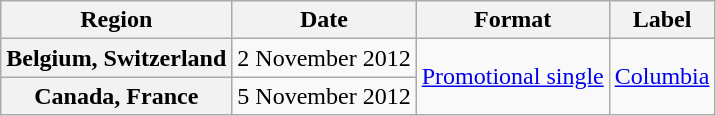<table class="wikitable plainrowheaders">
<tr>
<th>Region</th>
<th>Date</th>
<th>Format</th>
<th>Label</th>
</tr>
<tr>
<th scope="row">Belgium, Switzerland</th>
<td>2 November 2012</td>
<td rowspan="2"><a href='#'>Promotional single</a></td>
<td rowspan="2"><a href='#'>Columbia</a></td>
</tr>
<tr>
<th scope="row">Canada, France</th>
<td>5 November 2012</td>
</tr>
</table>
